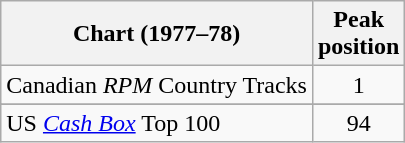<table class="wikitable">
<tr>
<th>Chart (1977–78)</th>
<th>Peak<br>position</th>
</tr>
<tr>
<td>Canadian <em>RPM</em> Country Tracks</td>
<td align="center">1</td>
</tr>
<tr>
</tr>
<tr>
</tr>
<tr>
<td>US <a href='#'><em>Cash Box</em></a> Top 100</td>
<td align="center">94</td>
</tr>
</table>
